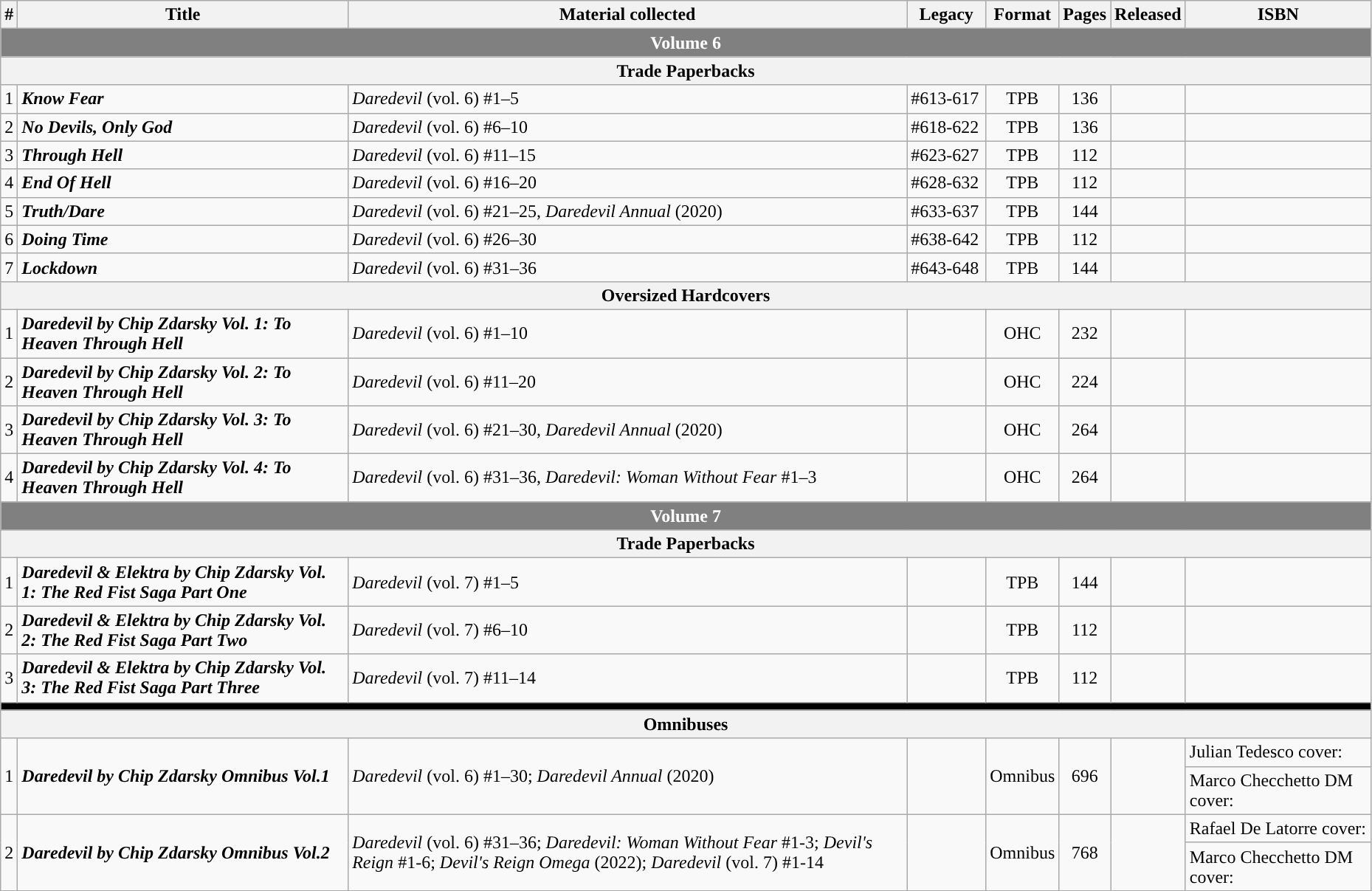<table class="wikitable sortable" width=98%>
<tr>
<th width="4px">#</th>
<th>Title</th>
<th>Material collected</th>
<th style="width: 4em;">Legacy</th>
<th class="unsortable">Format</th>
<th>Pages</th>
<th>Released</th>
<th class="unsortable" style="width: 10em;">ISBN</th>
</tr>
<tr>
<th colspan=8 style="background-color: grey; color: white;">Volume 6</th>
</tr>
<tr>
<th colspan=8>Trade Paperbacks</th>
</tr>
<tr>
<td>1</td>
<td><strong><em>Know Fear</em></strong></td>
<td><em>Daredevil</em> (vol. 6) #1–5</td>
<td>#613-617</td>
<td style="text-align: center;">TPB</td>
<td style="text-align: center;">136</td>
<td></td>
<td></td>
</tr>
<tr>
<td>2</td>
<td><strong><em>No Devils, Only God</em></strong></td>
<td><em>Daredevil</em> (vol. 6) #6–10</td>
<td>#618-622</td>
<td style="text-align: center;">TPB</td>
<td style="text-align: center;">136</td>
<td></td>
<td></td>
</tr>
<tr>
<td>3</td>
<td><strong><em>Through Hell</em></strong></td>
<td><em>Daredevil</em> (vol. 6) #11–15</td>
<td>#623-627</td>
<td style="text-align: center;">TPB</td>
<td style="text-align: center;">112</td>
<td></td>
<td></td>
</tr>
<tr>
<td>4</td>
<td><strong><em>End Of Hell</em></strong></td>
<td><em>Daredevil</em> (vol. 6) #16–20</td>
<td>#628-632</td>
<td style="text-align: center;">TPB</td>
<td style="text-align: center;">112</td>
<td></td>
<td></td>
</tr>
<tr>
<td>5</td>
<td><strong><em>Truth/Dare</em></strong></td>
<td><em>Daredevil</em> (vol. 6) #21–25, <em>Daredevil Annual</em> (2020)</td>
<td>#633-637</td>
<td style="text-align: center;">TPB</td>
<td style="text-align: center;">144</td>
<td></td>
<td></td>
</tr>
<tr>
<td>6</td>
<td><strong><em>Doing Time</em></strong></td>
<td><em>Daredevil</em> (vol. 6) #26–30</td>
<td>#638-642</td>
<td style="text-align: center;">TPB</td>
<td style="text-align: center;">112</td>
<td></td>
<td></td>
</tr>
<tr>
<td>7</td>
<td><strong><em>Lockdown</em></strong></td>
<td><em>Daredevil</em> (vol. 6) #31–36</td>
<td>#643-648</td>
<td style="text-align: center;">TPB</td>
<td style="text-align: center;">144</td>
<td></td>
<td></td>
</tr>
<tr>
<th colspan=8>Oversized Hardcovers</th>
</tr>
<tr>
<td>1</td>
<td><strong><em>Daredevil by Chip Zdarsky Vol. 1: To Heaven Through Hell</em></strong></td>
<td><em>Daredevil</em> (vol. 6) #1–10</td>
<td></td>
<td style="text-align: center;">OHC</td>
<td style="text-align: center;">232</td>
<td></td>
<td></td>
</tr>
<tr>
<td>2</td>
<td><strong><em>Daredevil by Chip Zdarsky Vol. 2: To Heaven Through Hell</em></strong></td>
<td><em>Daredevil</em> (vol. 6) #11–20</td>
<td></td>
<td style="text-align: center;">OHC</td>
<td style="text-align: center;">224</td>
<td></td>
<td></td>
</tr>
<tr>
<td>3</td>
<td><strong><em>Daredevil by Chip Zdarsky Vol. 3: To Heaven Through Hell</em></strong></td>
<td><em>Daredevil</em> (vol. 6) #21–30, <em>Daredevil Annual</em> (2020)</td>
<td></td>
<td style="text-align: center;">OHC</td>
<td style="text-align: center;">264</td>
<td></td>
<td></td>
</tr>
<tr>
<td>4</td>
<td><strong><em>Daredevil by Chip Zdarsky Vol. 4: To Heaven Through Hell</em></strong></td>
<td><em>Daredevil</em> (vol. 6) #31–36, <em>Daredevil: Woman Without Fear</em> #1–3</td>
<td></td>
<td style="text-align: center;">OHC</td>
<td style="text-align: center;">264</td>
<td></td>
<td></td>
</tr>
<tr>
<th colspan=8 style="background-color: grey; color: white;">Volume 7</th>
</tr>
<tr>
<th colspan=8>Trade Paperbacks</th>
</tr>
<tr>
<td>1</td>
<td><strong><em>Daredevil & Elektra by Chip Zdarsky Vol. 1: The Red Fist Saga Part One</em></strong></td>
<td><em>Daredevil</em> (vol. 7) #1–5</td>
<td></td>
<td style="text-align: center;">TPB</td>
<td style="text-align: center;">144</td>
<td></td>
<td></td>
</tr>
<tr>
<td>2</td>
<td><strong><em>Daredevil & Elektra by Chip Zdarsky Vol. 2: The Red Fist Saga Part Two</em></strong></td>
<td><em>Daredevil</em> (vol. 7) #6–10</td>
<td></td>
<td style="text-align: center;">TPB</td>
<td style="text-align: center;">112</td>
<td></td>
<td></td>
</tr>
<tr>
<td>3</td>
<td><strong><em>Daredevil & Elektra by Chip Zdarsky Vol. 3: The Red Fist Saga Part Three</em></strong></td>
<td><em>Daredevil</em> (vol. 7) #11–14</td>
<td></td>
<td style="text-align: center;">TPB</td>
<td style="text-align: center;">112</td>
<td></td>
<td></td>
</tr>
<tr>
<td colspan=8 style="background-color: black;"></td>
</tr>
<tr>
<th colspan=8>Omnibuses</th>
</tr>
<tr>
<td rowspan=2>1</td>
<td rowspan=2><strong><em>Daredevil by Chip Zdarsky Omnibus Vol.1</em></strong></td>
<td rowspan=2><em>Daredevil</em> (vol. 6) #1–30; <em>Daredevil Annual</em> (2020)</td>
<td rowspan=2></td>
<td rowspan=2 style="text-align: center;">Omnibus</td>
<td rowspan=2 style="text-align: center;">696</td>
<td rowspan=2></td>
<td>Julian Tedesco cover: </td>
</tr>
<tr>
<td>Marco Checchetto DM cover: </td>
</tr>
<tr>
<td rowspan=2>2</td>
<td rowspan=2><strong><em>Daredevil by Chip Zdarsky Omnibus Vol.2</em></strong></td>
<td rowspan=2><em>Daredevil</em> (vol. 6) #31–36; <em>Daredevil: Woman Without Fear</em> #1-3; <em>Devil's Reign</em> #1-6; <em>Devil's Reign Omega</em> (2022); <em>Daredevil</em> (vol. 7) #1-14</td>
<td rowspan=2></td>
<td rowspan=2 style="text-align: center;">Omnibus</td>
<td rowspan=2 style="text-align: center;">768</td>
<td rowspan=2></td>
<td>Rafael De Latorre cover: </td>
</tr>
<tr>
<td>Marco Checchetto DM cover: </td>
</tr>
</table>
